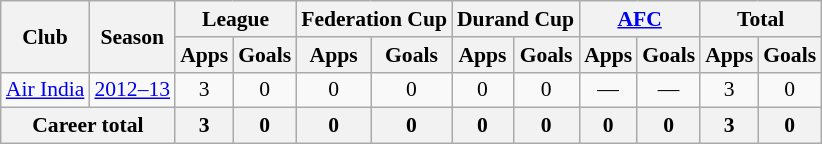<table class="wikitable" style="font-size:90%; text-align:center;">
<tr>
<th rowspan="2">Club</th>
<th rowspan="2">Season</th>
<th colspan="2">League</th>
<th colspan="2">Federation Cup</th>
<th colspan="2">Durand Cup</th>
<th colspan="2"><a href='#'>AFC</a></th>
<th colspan="2">Total</th>
</tr>
<tr>
<th>Apps</th>
<th>Goals</th>
<th>Apps</th>
<th>Goals</th>
<th>Apps</th>
<th>Goals</th>
<th>Apps</th>
<th>Goals</th>
<th>Apps</th>
<th>Goals</th>
</tr>
<tr>
<td rowspan="1"><a href='#'>Air India</a></td>
<td><a href='#'>2012–13</a></td>
<td>3</td>
<td>0</td>
<td>0</td>
<td>0</td>
<td>0</td>
<td>0</td>
<td>—</td>
<td>—</td>
<td>3</td>
<td>0</td>
</tr>
<tr>
<th colspan="2">Career total</th>
<th>3</th>
<th>0</th>
<th>0</th>
<th>0</th>
<th>0</th>
<th>0</th>
<th>0</th>
<th>0</th>
<th>3</th>
<th>0</th>
</tr>
</table>
